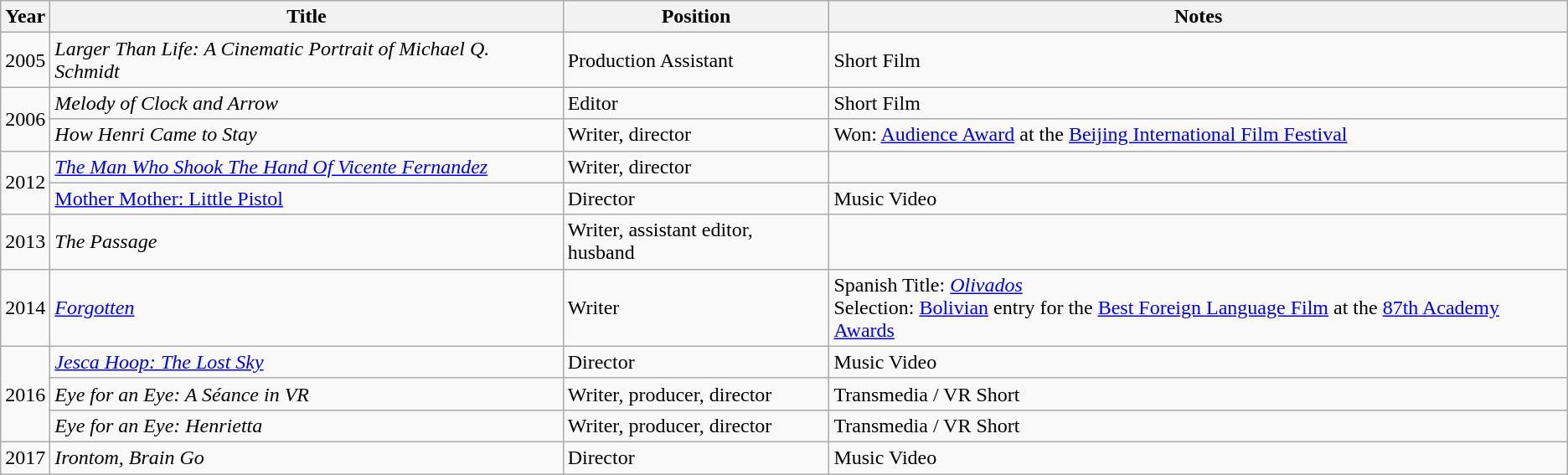<table class="wikitable">
<tr>
<th>Year</th>
<th>Title</th>
<th>Position</th>
<th>Notes</th>
</tr>
<tr>
<td>2005</td>
<td><em>Larger Than Life: A Cinematic Portrait of Michael Q. Schmidt</em></td>
<td>Production Assistant</td>
<td>Short Film</td>
</tr>
<tr>
<td rowspan="2">2006</td>
<td><em>Melody of Clock and Arrow</em></td>
<td>Editor</td>
<td>Short Film</td>
</tr>
<tr>
<td><em>How Henri Came to Stay</em></td>
<td>Writer, director</td>
<td>Won: <a href='#'>Audience Award</a> at the <a href='#'>Beijing International Film Festival</a></td>
</tr>
<tr>
<td rowspan="2">2012</td>
<td The Man Who Shook><em><a href='#'>The Man Who Shook The Hand Of Vicente Fernandez</a></em></td>
<td>Writer, director</td>
<td></td>
</tr>
<tr>
<td><a href='#'>Mother Mother: Little Pistol</a></td>
<td>Director</td>
<td>Music Video</td>
</tr>
<tr>
<td>2013</td>
<td><em>The Passage</em></td>
<td>Writer, assistant editor, husband</td>
<td></td>
</tr>
<tr>
<td>2014</td>
<td><em><a href='#'>Forgotten</a></em></td>
<td>Writer</td>
<td>Spanish Title: <a href='#'><em>Olivados</em></a><br>Selection: <a href='#'>Bolivian</a> entry for the <a href='#'>Best Foreign Language Film</a> at the <a href='#'>87th Academy Awards</a></td>
</tr>
<tr>
<td rowspan="3">2016</td>
<td><em><a href='#'>Jesca Hoop: The Lost Sky</a></em></td>
<td>Director</td>
<td>Music Video</td>
</tr>
<tr>
<td><em>Eye for an Eye: A Séance in VR</em></td>
<td>Writer, producer, director</td>
<td>Transmedia / VR Short</td>
</tr>
<tr>
<td><em>Eye for an Eye: Henrietta</em></td>
<td>Writer, producer, director</td>
<td>Transmedia / VR Short</td>
</tr>
<tr>
<td>2017</td>
<td><em>Irontom, Brain Go</em></td>
<td>Director</td>
<td>Music Video</td>
</tr>
</table>
